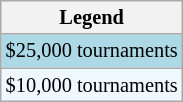<table class="wikitable" style="font-size:85%">
<tr>
<th>Legend</th>
</tr>
<tr style="background:lightblue;">
<td>$25,000 tournaments</td>
</tr>
<tr style="background:#f0f8ff;">
<td>$10,000 tournaments</td>
</tr>
</table>
